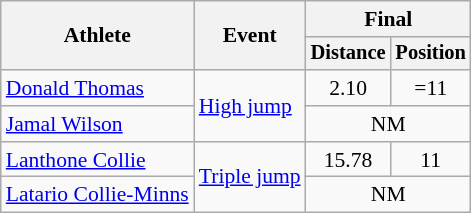<table class=wikitable style="font-size:90%">
<tr>
<th rowspan="2">Athlete</th>
<th rowspan="2">Event</th>
<th colspan="2">Final</th>
</tr>
<tr style="font-size:95%">
<th>Distance</th>
<th>Position</th>
</tr>
<tr align=center>
<td align=left><a href='#'>Donald Thomas</a></td>
<td align=left rowspan=2><a href='#'>High jump</a></td>
<td>2.10</td>
<td>=11</td>
</tr>
<tr align=center>
<td align=left><a href='#'>Jamal Wilson</a></td>
<td colspan=2>NM</td>
</tr>
<tr align=center>
<td align=left><a href='#'>Lanthone Collie</a></td>
<td align=left rowspan=2><a href='#'>Triple jump</a></td>
<td>15.78</td>
<td>11</td>
</tr>
<tr align=center>
<td align=left><a href='#'>Latario Collie-Minns</a></td>
<td colspan=2>NM</td>
</tr>
</table>
